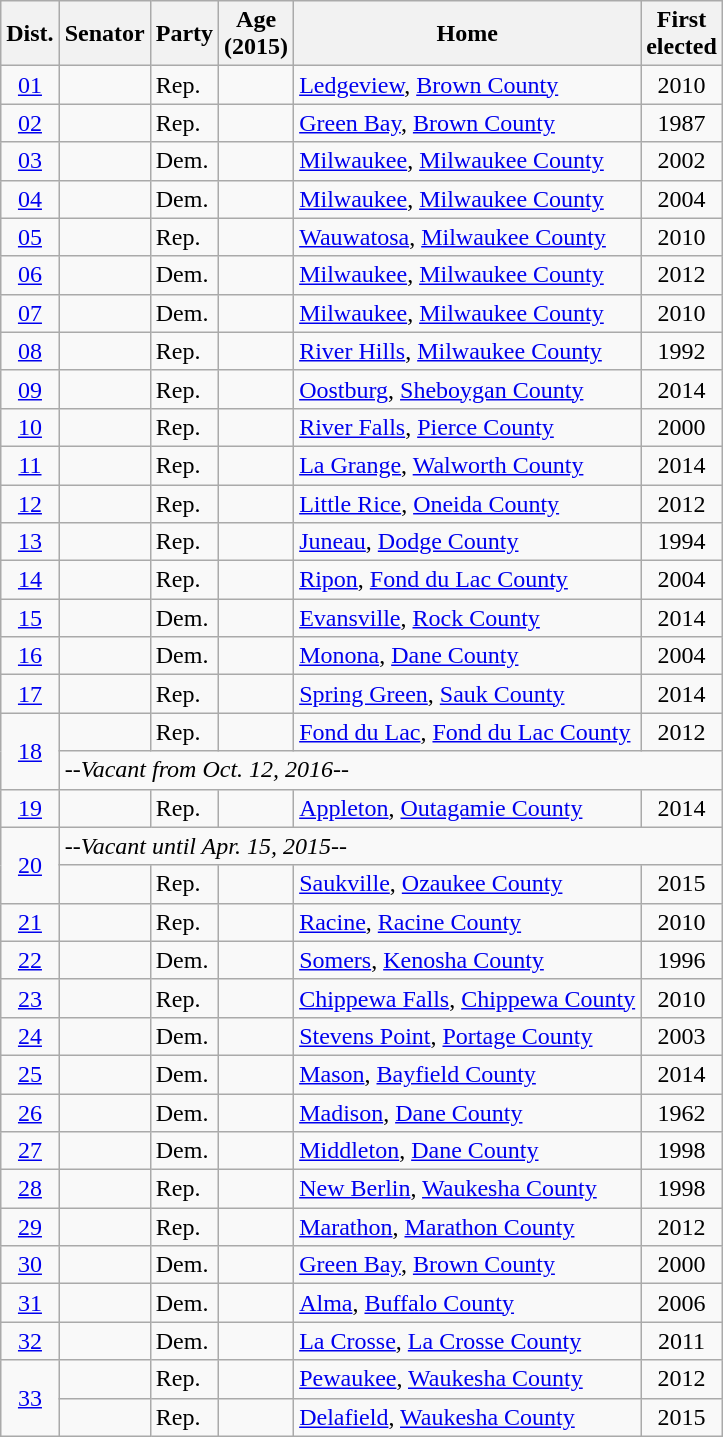<table class="wikitable sortable">
<tr>
<th>Dist.</th>
<th>Senator</th>
<th>Party</th>
<th>Age<br>(2015)</th>
<th>Home</th>
<th>First<br>elected</th>
</tr>
<tr>
<td align="center"><a href='#'>01</a></td>
<td></td>
<td>Rep.</td>
<td align="center"></td>
<td><a href='#'>Ledgeview</a>, <a href='#'>Brown County</a></td>
<td align="center">2010</td>
</tr>
<tr>
<td align="center"><a href='#'>02</a></td>
<td></td>
<td>Rep.</td>
<td align="center"></td>
<td><a href='#'>Green Bay</a>, <a href='#'>Brown County</a></td>
<td align="center">1987</td>
</tr>
<tr>
<td align="center"><a href='#'>03</a></td>
<td></td>
<td>Dem.</td>
<td align="center"></td>
<td><a href='#'>Milwaukee</a>, <a href='#'>Milwaukee County</a></td>
<td align="center">2002</td>
</tr>
<tr>
<td align="center"><a href='#'>04</a></td>
<td></td>
<td>Dem.</td>
<td align="center"></td>
<td><a href='#'>Milwaukee</a>, <a href='#'>Milwaukee County</a></td>
<td align="center">2004</td>
</tr>
<tr>
<td align="center"><a href='#'>05</a></td>
<td></td>
<td>Rep.</td>
<td align="center"></td>
<td><a href='#'>Wauwatosa</a>, <a href='#'>Milwaukee County</a></td>
<td align="center">2010</td>
</tr>
<tr>
<td align="center"><a href='#'>06</a></td>
<td></td>
<td>Dem.</td>
<td align="center"></td>
<td><a href='#'>Milwaukee</a>, <a href='#'>Milwaukee County</a></td>
<td align="center">2012</td>
</tr>
<tr>
<td align="center"><a href='#'>07</a></td>
<td></td>
<td>Dem.</td>
<td align="center"></td>
<td><a href='#'>Milwaukee</a>, <a href='#'>Milwaukee County</a></td>
<td align="center">2010</td>
</tr>
<tr>
<td align="center"><a href='#'>08</a></td>
<td></td>
<td>Rep.</td>
<td align="center"></td>
<td><a href='#'>River Hills</a>, <a href='#'>Milwaukee County</a></td>
<td align="center">1992</td>
</tr>
<tr>
<td align="center"><a href='#'>09</a></td>
<td></td>
<td>Rep.</td>
<td align="center"></td>
<td><a href='#'>Oostburg</a>, <a href='#'>Sheboygan County</a></td>
<td align="center">2014</td>
</tr>
<tr>
<td align="center"><a href='#'>10</a></td>
<td></td>
<td>Rep.</td>
<td align="center"></td>
<td><a href='#'>River Falls</a>, <a href='#'>Pierce County</a></td>
<td align="center">2000</td>
</tr>
<tr>
<td align="center"><a href='#'>11</a></td>
<td></td>
<td>Rep.</td>
<td align="center"></td>
<td><a href='#'>La Grange</a>, <a href='#'>Walworth County</a></td>
<td align="center">2014</td>
</tr>
<tr>
<td align="center"><a href='#'>12</a></td>
<td></td>
<td>Rep.</td>
<td align="center"></td>
<td><a href='#'>Little Rice</a>, <a href='#'>Oneida County</a></td>
<td align="center">2012</td>
</tr>
<tr>
<td align="center"><a href='#'>13</a></td>
<td></td>
<td>Rep.</td>
<td align="center"></td>
<td><a href='#'>Juneau</a>, <a href='#'>Dodge County</a></td>
<td align="center">1994</td>
</tr>
<tr>
<td align="center"><a href='#'>14</a></td>
<td></td>
<td>Rep.</td>
<td align="center"></td>
<td><a href='#'>Ripon</a>, <a href='#'>Fond du Lac County</a></td>
<td align="center">2004</td>
</tr>
<tr>
<td align="center"><a href='#'>15</a></td>
<td></td>
<td>Dem.</td>
<td align="center"></td>
<td><a href='#'>Evansville</a>, <a href='#'>Rock County</a></td>
<td align="center">2014</td>
</tr>
<tr>
<td align="center"><a href='#'>16</a></td>
<td></td>
<td>Dem.</td>
<td align="center"></td>
<td><a href='#'>Monona</a>, <a href='#'>Dane County</a></td>
<td align="center">2004</td>
</tr>
<tr>
<td align="center"><a href='#'>17</a></td>
<td></td>
<td>Rep.</td>
<td align="center"></td>
<td><a href='#'>Spring Green</a>, <a href='#'>Sauk County</a></td>
<td align="center">2014</td>
</tr>
<tr>
<td rowspan="2" align="center"><a href='#'>18</a></td>
<td> </td>
<td>Rep.</td>
<td align="center"></td>
<td><a href='#'>Fond du Lac</a>, <a href='#'>Fond du Lac County</a></td>
<td align="center">2012</td>
</tr>
<tr>
<td colspan="5"><em>--Vacant from Oct. 12, 2016--</em></td>
</tr>
<tr>
<td align="center"><a href='#'>19</a></td>
<td></td>
<td>Rep.</td>
<td align="center"></td>
<td><a href='#'>Appleton</a>, <a href='#'>Outagamie County</a></td>
<td align="center">2014</td>
</tr>
<tr>
<td rowspan="2" align="center"><a href='#'>20</a></td>
<td colspan="5"><em>--Vacant until Apr. 15, 2015--</em></td>
</tr>
<tr>
<td> </td>
<td>Rep.</td>
<td align="center"></td>
<td><a href='#'>Saukville</a>, <a href='#'>Ozaukee County</a></td>
<td align="center">2015</td>
</tr>
<tr>
<td align="center"><a href='#'>21</a></td>
<td></td>
<td>Rep.</td>
<td align="center"></td>
<td><a href='#'>Racine</a>, <a href='#'>Racine County</a></td>
<td align="center">2010</td>
</tr>
<tr>
<td align="center"><a href='#'>22</a></td>
<td></td>
<td>Dem.</td>
<td align="center"></td>
<td><a href='#'>Somers</a>, <a href='#'>Kenosha County</a></td>
<td align="center">1996</td>
</tr>
<tr>
<td align="center"><a href='#'>23</a></td>
<td></td>
<td>Rep.</td>
<td align="center"></td>
<td><a href='#'>Chippewa Falls</a>, <a href='#'>Chippewa County</a></td>
<td align="center">2010</td>
</tr>
<tr>
<td align="center"><a href='#'>24</a></td>
<td></td>
<td>Dem.</td>
<td align="center"></td>
<td><a href='#'>Stevens Point</a>, <a href='#'>Portage County</a></td>
<td align="center">2003</td>
</tr>
<tr>
<td align="center"><a href='#'>25</a></td>
<td></td>
<td>Dem.</td>
<td align="center"></td>
<td><a href='#'>Mason</a>, <a href='#'>Bayfield County</a></td>
<td align="center">2014</td>
</tr>
<tr>
<td align="center"><a href='#'>26</a></td>
<td></td>
<td>Dem.</td>
<td align="center"></td>
<td><a href='#'>Madison</a>, <a href='#'>Dane County</a></td>
<td align="center">1962</td>
</tr>
<tr>
<td align="center"><a href='#'>27</a></td>
<td></td>
<td>Dem.</td>
<td align="center"></td>
<td><a href='#'>Middleton</a>, <a href='#'>Dane County</a></td>
<td align="center">1998</td>
</tr>
<tr>
<td align="center"><a href='#'>28</a></td>
<td></td>
<td>Rep.</td>
<td align="center"></td>
<td><a href='#'>New Berlin</a>, <a href='#'>Waukesha County</a></td>
<td align="center">1998</td>
</tr>
<tr>
<td align="center"><a href='#'>29</a></td>
<td></td>
<td>Rep.</td>
<td align="center"></td>
<td><a href='#'>Marathon</a>, <a href='#'>Marathon County</a></td>
<td align="center">2012</td>
</tr>
<tr>
<td align="center"><a href='#'>30</a></td>
<td></td>
<td>Dem.</td>
<td align="center"></td>
<td><a href='#'>Green Bay</a>, <a href='#'>Brown County</a></td>
<td align="center">2000</td>
</tr>
<tr>
<td align="center"><a href='#'>31</a></td>
<td></td>
<td>Dem.</td>
<td align="center"></td>
<td><a href='#'>Alma</a>, <a href='#'>Buffalo County</a></td>
<td align="center">2006</td>
</tr>
<tr>
<td align="center"><a href='#'>32</a></td>
<td></td>
<td>Dem.</td>
<td align="center"></td>
<td><a href='#'>La Crosse</a>, <a href='#'>La Crosse County</a></td>
<td align="center">2011</td>
</tr>
<tr>
<td rowspan="2" align="center"><a href='#'>33</a></td>
<td> </td>
<td>Rep.</td>
<td align="center"></td>
<td><a href='#'>Pewaukee</a>, <a href='#'>Waukesha County</a></td>
<td align="center">2012</td>
</tr>
<tr>
<td> </td>
<td>Rep.</td>
<td align="center"></td>
<td><a href='#'>Delafield</a>, <a href='#'>Waukesha County</a></td>
<td align="center">2015</td>
</tr>
</table>
